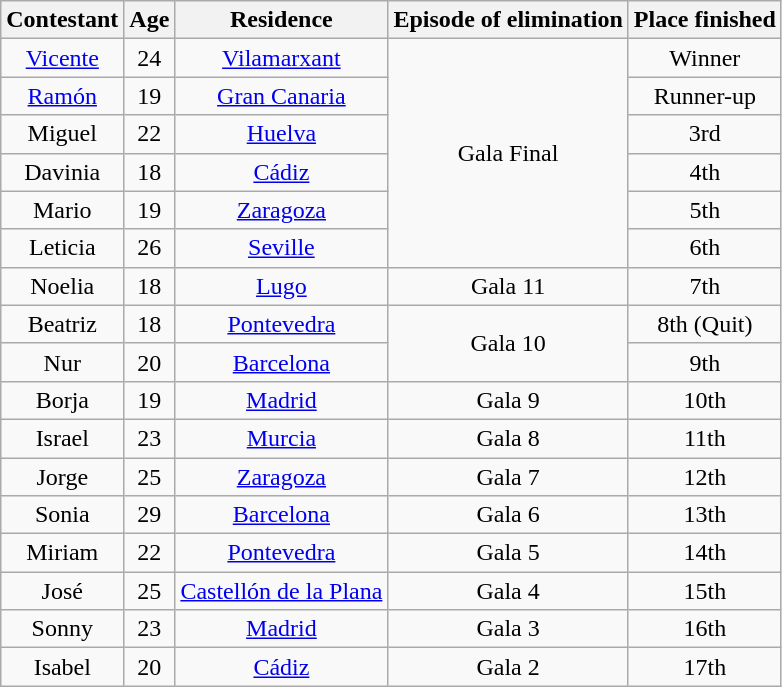<table class="wikitable" style="text-align:center">
<tr>
<th>Contestant</th>
<th>Age</th>
<th>Residence</th>
<th>Episode of elimination</th>
<th>Place finished</th>
</tr>
<tr>
<td><a href='#'>Vicente</a></td>
<td>24</td>
<td><a href='#'>Vilamarxant</a></td>
<td rowspan=6>Gala Final</td>
<td>Winner</td>
</tr>
<tr>
<td><a href='#'>Ramón</a></td>
<td>19</td>
<td><a href='#'>Gran Canaria</a></td>
<td>Runner-up</td>
</tr>
<tr>
<td>Miguel</td>
<td>22</td>
<td><a href='#'>Huelva</a></td>
<td>3rd</td>
</tr>
<tr>
<td>Davinia</td>
<td>18</td>
<td><a href='#'>Cádiz</a></td>
<td>4th</td>
</tr>
<tr>
<td>Mario</td>
<td>19</td>
<td><a href='#'>Zaragoza</a></td>
<td>5th</td>
</tr>
<tr>
<td>Leticia</td>
<td>26</td>
<td><a href='#'>Seville</a></td>
<td>6th</td>
</tr>
<tr>
<td>Noelia</td>
<td>18</td>
<td><a href='#'>Lugo</a></td>
<td>Gala 11</td>
<td>7th</td>
</tr>
<tr>
<td>Beatriz</td>
<td>18</td>
<td><a href='#'>Pontevedra</a></td>
<td rowspan=2>Gala 10</td>
<td>8th (Quit)</td>
</tr>
<tr>
<td>Nur</td>
<td>20</td>
<td><a href='#'>Barcelona</a></td>
<td>9th</td>
</tr>
<tr>
<td>Borja</td>
<td>19</td>
<td><a href='#'>Madrid</a></td>
<td>Gala 9</td>
<td>10th</td>
</tr>
<tr>
<td>Israel</td>
<td>23</td>
<td><a href='#'>Murcia</a></td>
<td>Gala 8</td>
<td>11th</td>
</tr>
<tr>
<td>Jorge</td>
<td>25</td>
<td><a href='#'>Zaragoza</a></td>
<td>Gala 7</td>
<td>12th</td>
</tr>
<tr>
<td>Sonia</td>
<td>29</td>
<td><a href='#'>Barcelona</a></td>
<td>Gala 6</td>
<td>13th</td>
</tr>
<tr>
<td>Miriam</td>
<td>22</td>
<td><a href='#'>Pontevedra</a></td>
<td>Gala 5</td>
<td>14th</td>
</tr>
<tr>
<td>José</td>
<td>25</td>
<td><a href='#'>Castellón de la Plana</a></td>
<td>Gala 4</td>
<td>15th</td>
</tr>
<tr>
<td>Sonny</td>
<td>23</td>
<td><a href='#'>Madrid</a></td>
<td>Gala 3</td>
<td>16th</td>
</tr>
<tr>
<td>Isabel</td>
<td>20</td>
<td><a href='#'>Cádiz</a></td>
<td>Gala 2</td>
<td>17th</td>
</tr>
</table>
